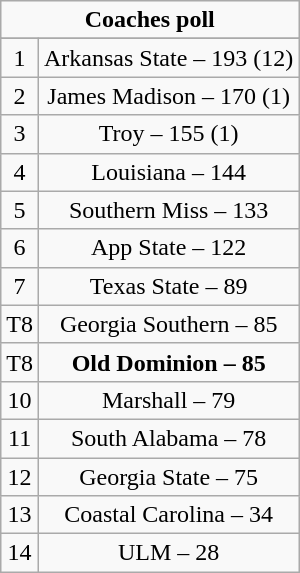<table class="wikitable" style="display: inline-table;">
<tr>
<td align="center" Colspan="3"><strong>Coaches poll</strong></td>
</tr>
<tr align="center">
</tr>
<tr align="center">
<td>1</td>
<td>Arkansas State – 193 (12)</td>
</tr>
<tr align="center">
<td>2</td>
<td>James Madison – 170 (1)</td>
</tr>
<tr align="center">
<td>3</td>
<td>Troy – 155 (1)</td>
</tr>
<tr align="center">
<td>4</td>
<td>Louisiana – 144</td>
</tr>
<tr align="center">
<td>5</td>
<td>Southern Miss – 133</td>
</tr>
<tr align="center">
<td>6</td>
<td>App State – 122</td>
</tr>
<tr align="center">
<td>7</td>
<td>Texas State – 89</td>
</tr>
<tr align="center">
<td>T8</td>
<td>Georgia Southern – 85</td>
</tr>
<tr align="center">
<td>T8</td>
<td><strong>Old Dominion – 85</strong></td>
</tr>
<tr align="center">
<td>10</td>
<td>Marshall – 79</td>
</tr>
<tr align="center">
<td>11</td>
<td>South Alabama – 78</td>
</tr>
<tr align="center">
<td>12</td>
<td>Georgia State – 75</td>
</tr>
<tr align="center">
<td>13</td>
<td>Coastal Carolina – 34</td>
</tr>
<tr align="center">
<td>14</td>
<td>ULM – 28</td>
</tr>
</table>
